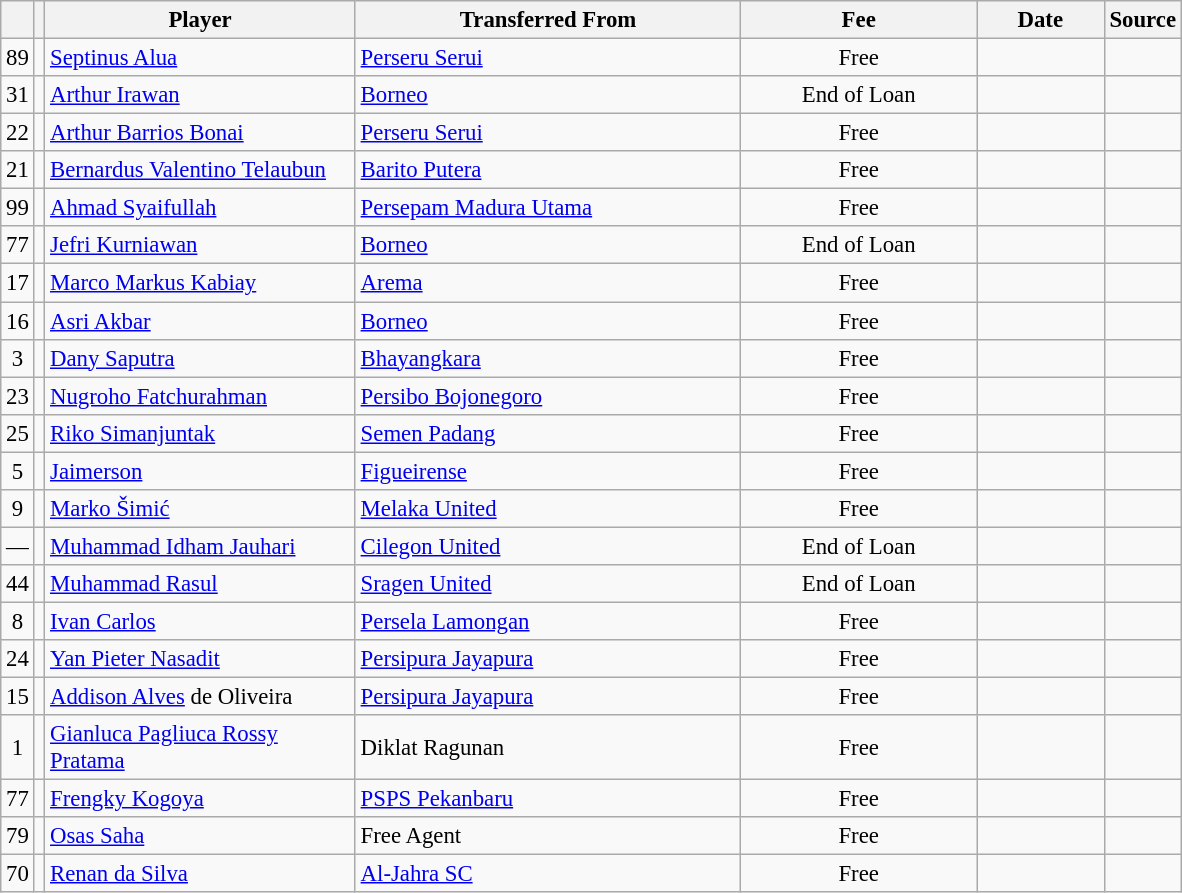<table class="wikitable plainrowheaders sortable" style="font-size:95%">
<tr>
<th></th>
<th></th>
<th scope="col" style="width:200px;">Player</th>
<th scope="col" style="width:250px;">Transferred From</th>
<th scope="col" style="width:150px;">Fee</th>
<th scope="col" style="width:78px;">Date</th>
<th><strong>Source</strong></th>
</tr>
<tr>
<td align=center>89</td>
<td align=center></td>
<td> <a href='#'>Septinus Alua</a></td>
<td> <a href='#'>Perseru Serui</a></td>
<td align=center>Free</td>
<td align=center></td>
<td align=center></td>
</tr>
<tr>
<td align=center>31</td>
<td align=center></td>
<td> <a href='#'>Arthur Irawan</a></td>
<td> <a href='#'>Borneo</a></td>
<td align=center>End of Loan</td>
<td align=center></td>
<td align=center></td>
</tr>
<tr>
<td align=center>22</td>
<td align=center></td>
<td> <a href='#'>Arthur Barrios Bonai</a></td>
<td> <a href='#'>Perseru Serui</a></td>
<td align=center>Free</td>
<td align=center></td>
<td align=center></td>
</tr>
<tr>
<td align=center>21</td>
<td align=center></td>
<td> <a href='#'>Bernardus Valentino Telaubun</a></td>
<td> <a href='#'>Barito Putera</a></td>
<td align=center>Free</td>
<td align=center></td>
<td align=center></td>
</tr>
<tr>
<td align=center>99</td>
<td align=center></td>
<td> <a href='#'>Ahmad Syaifullah</a></td>
<td> <a href='#'>Persepam Madura Utama</a></td>
<td align=center>Free</td>
<td align=center></td>
<td align=center></td>
</tr>
<tr>
<td align=center>77</td>
<td align=center></td>
<td> <a href='#'>Jefri Kurniawan</a></td>
<td> <a href='#'>Borneo</a></td>
<td align=center>End of Loan</td>
<td align=center></td>
<td align=center></td>
</tr>
<tr>
<td align=center>17</td>
<td align=center></td>
<td> <a href='#'>Marco Markus Kabiay</a></td>
<td> <a href='#'>Arema</a></td>
<td align=center>Free</td>
<td align=center></td>
<td align=center></td>
</tr>
<tr>
<td align=center>16</td>
<td align=center></td>
<td> <a href='#'>Asri Akbar</a></td>
<td> <a href='#'>Borneo</a></td>
<td align=center>Free</td>
<td align=center></td>
<td align=center></td>
</tr>
<tr>
<td align=center>3</td>
<td align=center></td>
<td> <a href='#'>Dany Saputra</a></td>
<td> <a href='#'>Bhayangkara</a></td>
<td align=center>Free</td>
<td align=center></td>
<td align=center></td>
</tr>
<tr>
<td align=center>23</td>
<td align=center></td>
<td> <a href='#'>Nugroho Fatchurahman</a></td>
<td> <a href='#'>Persibo Bojonegoro</a></td>
<td align=center>Free</td>
<td align=center></td>
<td align=center></td>
</tr>
<tr>
<td align=center>25</td>
<td align=center></td>
<td> <a href='#'>Riko Simanjuntak</a></td>
<td> <a href='#'>Semen Padang</a></td>
<td align=center>Free</td>
<td align=center></td>
<td align=center></td>
</tr>
<tr>
<td align=center>5</td>
<td align=center></td>
<td> <a href='#'>Jaimerson</a></td>
<td> <a href='#'>Figueirense</a></td>
<td align=center>Free</td>
<td align=center></td>
<td align=center></td>
</tr>
<tr>
<td align=center>9</td>
<td align=center></td>
<td> <a href='#'>Marko Šimić</a></td>
<td> <a href='#'>Melaka United</a></td>
<td align=center>Free</td>
<td align=center></td>
<td align=center></td>
</tr>
<tr>
<td align=center>—</td>
<td align=center></td>
<td> <a href='#'>Muhammad Idham Jauhari</a></td>
<td> <a href='#'>Cilegon United</a></td>
<td align=center>End of Loan</td>
<td align=center></td>
<td align=center></td>
</tr>
<tr>
<td align=center>44</td>
<td align=center></td>
<td> <a href='#'>Muhammad Rasul</a></td>
<td> <a href='#'>Sragen United</a></td>
<td align=center>End of Loan</td>
<td align=center></td>
<td align=center></td>
</tr>
<tr>
<td align=center>8</td>
<td align=center></td>
<td> <a href='#'>Ivan Carlos</a></td>
<td> <a href='#'>Persela Lamongan</a></td>
<td align=center>Free</td>
<td align=center></td>
<td align=center></td>
</tr>
<tr>
<td align=center>24</td>
<td align=center></td>
<td> <a href='#'>Yan Pieter Nasadit</a></td>
<td> <a href='#'>Persipura Jayapura</a></td>
<td align=center>Free</td>
<td align=center></td>
<td align=center></td>
</tr>
<tr>
<td align=center>15</td>
<td align=center></td>
<td> <a href='#'>Addison Alves</a> de Oliveira</td>
<td> <a href='#'>Persipura Jayapura</a></td>
<td align=center>Free</td>
<td align=center></td>
<td align=center></td>
</tr>
<tr>
<td align=center>1</td>
<td align=center></td>
<td> <a href='#'>Gianluca Pagliuca Rossy Pratama</a></td>
<td> Diklat Ragunan</td>
<td align=center>Free</td>
<td align=center></td>
<td align=center></td>
</tr>
<tr>
<td align=center>77</td>
<td align=center></td>
<td> <a href='#'>Frengky Kogoya</a></td>
<td> <a href='#'>PSPS Pekanbaru</a></td>
<td align=center>Free</td>
<td align=center></td>
<td align=center></td>
</tr>
<tr>
<td align=center>79</td>
<td align=center></td>
<td> <a href='#'>Osas Saha</a></td>
<td>Free Agent</td>
<td align=center>Free</td>
<td align=center></td>
<td align=center></td>
</tr>
<tr>
<td align=center>70</td>
<td align=center></td>
<td> <a href='#'>Renan da Silva</a></td>
<td> <a href='#'>Al-Jahra SC</a></td>
<td align=center>Free</td>
<td align=center></td>
<td align=center></td>
</tr>
</table>
